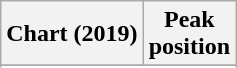<table class="wikitable sortable plainrowheaders" style="text-align:center">
<tr>
<th scope="col">Chart (2019)</th>
<th scope="col">Peak<br> position</th>
</tr>
<tr>
</tr>
<tr>
</tr>
<tr>
</tr>
</table>
